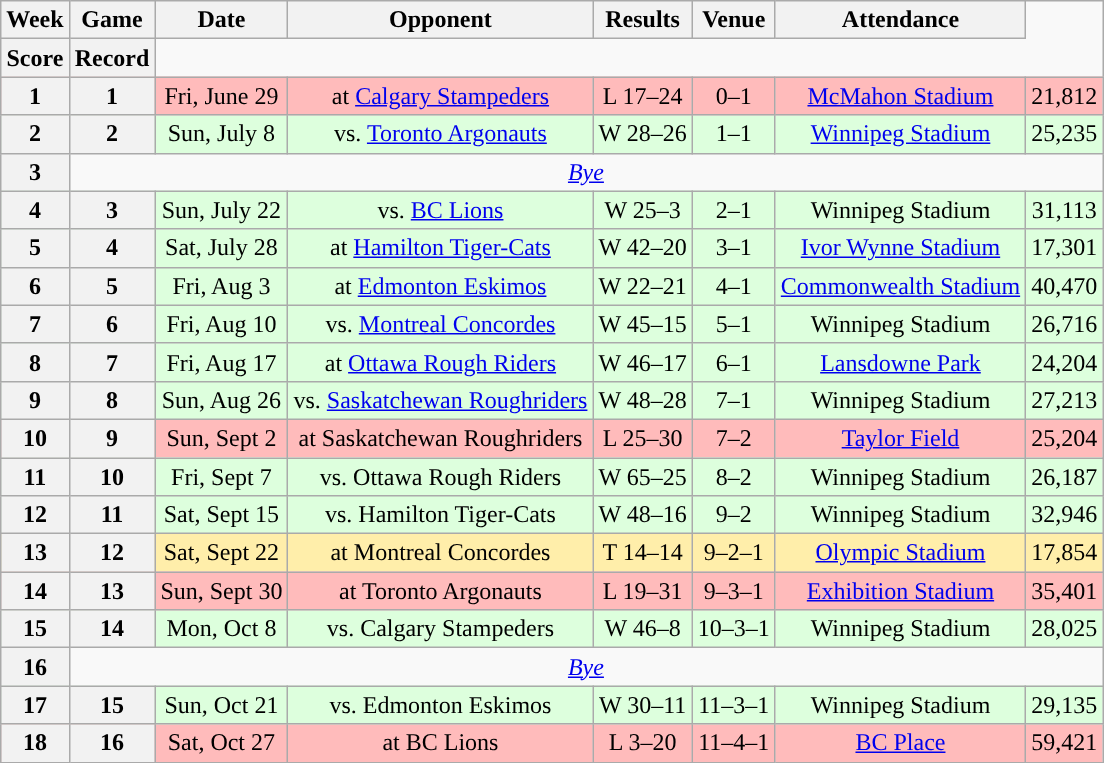<table class="wikitable" style="text-align:center">
<tr>
<th>Week</th>
<th>Game</th>
<th>Date</th>
<th>Opponent</th>
<th>Results</th>
<th>Venue</th>
<th>Attendance</th>
</tr>
<tr>
<th>Score</th>
<th>Record</th>
</tr>
<tr style="background:#ffbbbb">
<th>1</th>
<th>1</th>
<td>Fri, June 29</td>
<td>at <a href='#'>Calgary Stampeders</a></td>
<td>L 17–24</td>
<td>0–1</td>
<td><a href='#'>McMahon Stadium</a></td>
<td>21,812</td>
</tr>
<tr style="background:#ddffdd">
<th>2</th>
<th>2</th>
<td>Sun, July 8</td>
<td>vs. <a href='#'>Toronto Argonauts</a></td>
<td>W 28–26</td>
<td>1–1</td>
<td><a href='#'>Winnipeg Stadium</a></td>
<td>25,235</td>
</tr>
<tr>
<th>3</th>
<td colspan=7><em><a href='#'>Bye</a></em></td>
</tr>
<tr style="background:#ddffdd">
<th>4</th>
<th>3</th>
<td>Sun, July 22</td>
<td>vs. <a href='#'>BC Lions</a></td>
<td>W 25–3</td>
<td>2–1</td>
<td>Winnipeg Stadium</td>
<td>31,113</td>
</tr>
<tr style="background:#ddffdd">
<th>5</th>
<th>4</th>
<td>Sat, July 28</td>
<td>at <a href='#'>Hamilton Tiger-Cats</a></td>
<td>W 42–20</td>
<td>3–1</td>
<td><a href='#'>Ivor Wynne Stadium</a></td>
<td>17,301</td>
</tr>
<tr style="background:#ddffdd">
<th>6</th>
<th>5</th>
<td>Fri, Aug 3</td>
<td>at <a href='#'>Edmonton Eskimos</a></td>
<td>W 22–21</td>
<td>4–1</td>
<td><a href='#'>Commonwealth Stadium</a></td>
<td>40,470</td>
</tr>
<tr style="background:#ddffdd">
<th>7</th>
<th>6</th>
<td>Fri, Aug 10</td>
<td>vs. <a href='#'>Montreal Concordes</a></td>
<td>W 45–15</td>
<td>5–1</td>
<td>Winnipeg Stadium</td>
<td>26,716</td>
</tr>
<tr style="background:#ddffdd">
<th>8</th>
<th>7</th>
<td>Fri, Aug 17</td>
<td>at <a href='#'>Ottawa Rough Riders</a></td>
<td>W 46–17</td>
<td>6–1</td>
<td><a href='#'>Lansdowne Park</a></td>
<td>24,204</td>
</tr>
<tr style="background:#ddffdd">
<th>9</th>
<th>8</th>
<td>Sun, Aug 26</td>
<td>vs. <a href='#'>Saskatchewan Roughriders</a></td>
<td>W 48–28</td>
<td>7–1</td>
<td>Winnipeg Stadium</td>
<td>27,213</td>
</tr>
<tr style="background:#ffbbbb">
<th>10</th>
<th>9</th>
<td>Sun, Sept 2</td>
<td>at Saskatchewan Roughriders</td>
<td>L 25–30</td>
<td>7–2</td>
<td><a href='#'>Taylor Field</a></td>
<td>25,204</td>
</tr>
<tr style="background:#ddffdd">
<th>11</th>
<th>10</th>
<td>Fri, Sept 7</td>
<td>vs. Ottawa Rough Riders</td>
<td>W 65–25</td>
<td>8–2</td>
<td>Winnipeg Stadium</td>
<td>26,187</td>
</tr>
<tr style="background:#ddffdd">
<th>12</th>
<th>11</th>
<td>Sat, Sept 15</td>
<td>vs. Hamilton Tiger-Cats</td>
<td>W 48–16</td>
<td>9–2</td>
<td>Winnipeg Stadium</td>
<td>32,946</td>
</tr>
<tr style="background:#ffeeaa">
<th>13</th>
<th>12</th>
<td>Sat, Sept 22</td>
<td>at Montreal Concordes</td>
<td>T 14–14</td>
<td>9–2–1</td>
<td><a href='#'>Olympic Stadium</a></td>
<td>17,854</td>
</tr>
<tr style="background:#ffbbbb">
<th>14</th>
<th>13</th>
<td>Sun, Sept 30</td>
<td>at Toronto Argonauts</td>
<td>L 19–31</td>
<td>9–3–1</td>
<td><a href='#'>Exhibition Stadium</a></td>
<td>35,401</td>
</tr>
<tr style="background:#ddffdd">
<th>15</th>
<th>14</th>
<td>Mon, Oct 8</td>
<td>vs. Calgary Stampeders</td>
<td>W 46–8</td>
<td>10–3–1</td>
<td>Winnipeg Stadium</td>
<td>28,025</td>
</tr>
<tr>
<th>16</th>
<td colspan=7><em><a href='#'>Bye</a></em></td>
</tr>
<tr style="background:#ddffdd">
<th>17</th>
<th>15</th>
<td>Sun, Oct 21</td>
<td>vs. Edmonton Eskimos</td>
<td>W 30–11</td>
<td>11–3–1</td>
<td>Winnipeg Stadium</td>
<td>29,135</td>
</tr>
<tr style="background:#ffbbbb">
<th>18</th>
<th>16</th>
<td>Sat, Oct 27</td>
<td>at BC Lions</td>
<td>L 3–20</td>
<td>11–4–1</td>
<td><a href='#'>BC Place</a></td>
<td>59,421</td>
</tr>
</table>
